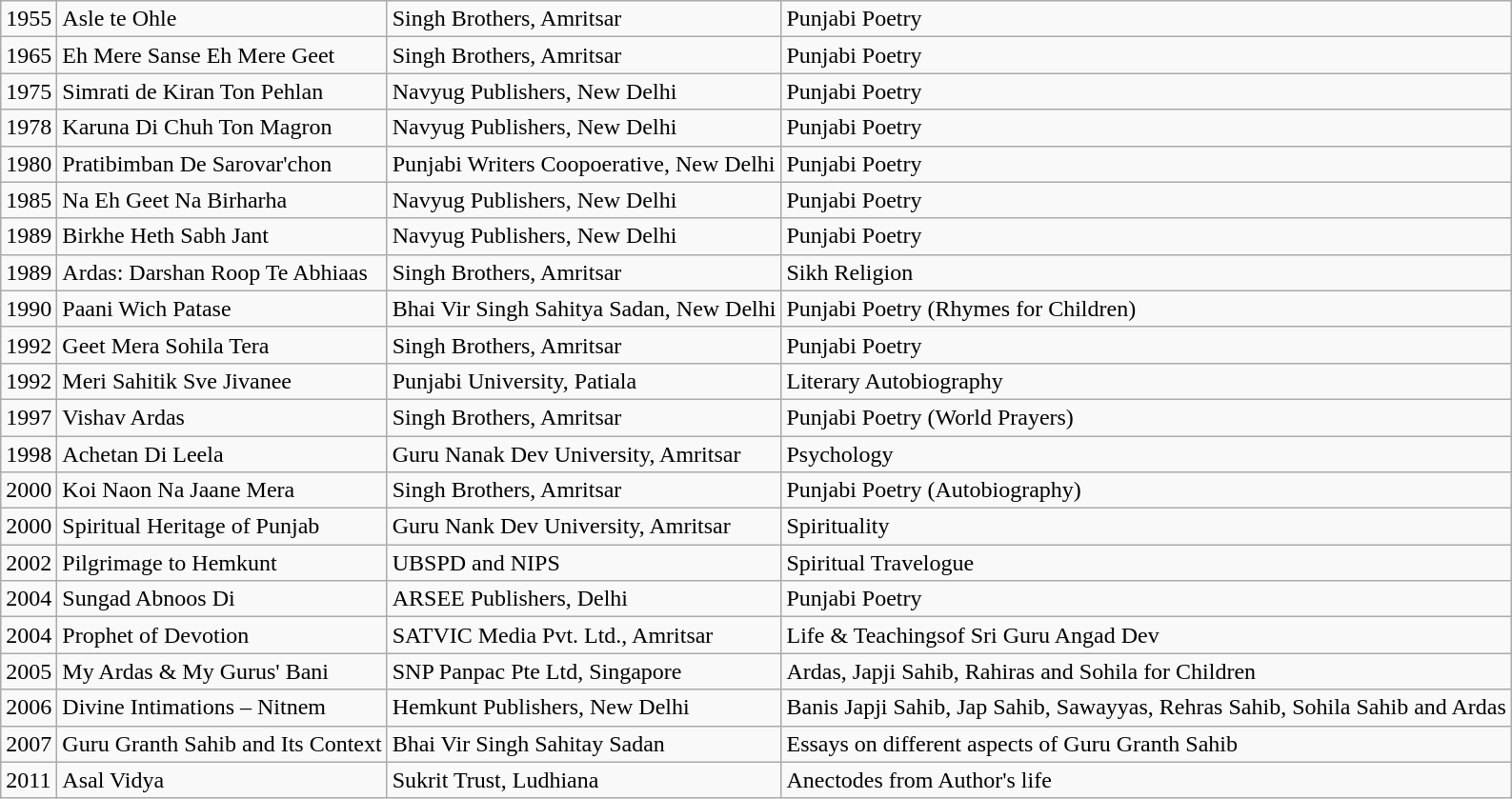<table class = "wikitable">
<tr>
<td>1955</td>
<td>Asle te Ohle</td>
<td>Singh Brothers, Amritsar</td>
<td>Punjabi Poetry</td>
</tr>
<tr>
<td>1965</td>
<td>Eh Mere Sanse Eh Mere Geet</td>
<td>Singh Brothers, Amritsar</td>
<td>Punjabi Poetry</td>
</tr>
<tr>
<td>1975</td>
<td>Simrati de Kiran Ton Pehlan</td>
<td>Navyug Publishers, New Delhi</td>
<td>Punjabi Poetry</td>
</tr>
<tr>
<td>1978</td>
<td>Karuna Di Chuh Ton Magron</td>
<td>Navyug Publishers, New Delhi</td>
<td>Punjabi Poetry</td>
</tr>
<tr>
<td>1980</td>
<td>Pratibimban De Sarovar'chon</td>
<td>Punjabi Writers Coopoerative, New Delhi</td>
<td>Punjabi Poetry</td>
</tr>
<tr>
<td>1985</td>
<td>Na Eh Geet Na Birharha</td>
<td>Navyug Publishers, New Delhi</td>
<td>Punjabi Poetry</td>
</tr>
<tr>
<td>1989</td>
<td>Birkhe Heth Sabh Jant</td>
<td>Navyug Publishers, New Delhi</td>
<td>Punjabi Poetry</td>
</tr>
<tr>
<td>1989</td>
<td>Ardas: Darshan Roop Te Abhiaas</td>
<td>Singh Brothers, Amritsar</td>
<td>Sikh Religion</td>
</tr>
<tr>
<td>1990</td>
<td>Paani Wich Patase</td>
<td>Bhai Vir Singh Sahitya Sadan, New Delhi</td>
<td>Punjabi Poetry (Rhymes for Children)</td>
</tr>
<tr>
<td>1992</td>
<td>Geet Mera Sohila Tera</td>
<td>Singh Brothers, Amritsar</td>
<td>Punjabi Poetry</td>
</tr>
<tr>
<td>1992</td>
<td>Meri Sahitik Sve Jivanee</td>
<td>Punjabi University, Patiala</td>
<td>Literary Autobiography</td>
</tr>
<tr>
<td>1997</td>
<td>Vishav Ardas</td>
<td>Singh Brothers, Amritsar</td>
<td>Punjabi Poetry (World Prayers)</td>
</tr>
<tr>
<td>1998</td>
<td>Achetan Di Leela</td>
<td>Guru Nanak Dev University, Amritsar</td>
<td>Psychology</td>
</tr>
<tr>
<td>2000</td>
<td>Koi Naon Na Jaane Mera</td>
<td>Singh Brothers, Amritsar</td>
<td>Punjabi Poetry (Autobiography)</td>
</tr>
<tr>
<td>2000</td>
<td>Spiritual Heritage of Punjab</td>
<td>Guru Nank Dev University, Amritsar</td>
<td>Spirituality</td>
</tr>
<tr>
<td>2002</td>
<td>Pilgrimage to Hemkunt</td>
<td>UBSPD and NIPS</td>
<td>Spiritual Travelogue</td>
</tr>
<tr>
<td>2004</td>
<td>Sungad Abnoos Di</td>
<td>ARSEE Publishers, Delhi</td>
<td>Punjabi Poetry</td>
</tr>
<tr>
<td>2004</td>
<td>Prophet of Devotion</td>
<td>SATVIC Media Pvt. Ltd., Amritsar</td>
<td>Life & Teachingsof Sri Guru Angad Dev</td>
</tr>
<tr>
<td>2005</td>
<td>My Ardas & My Gurus' Bani</td>
<td>SNP Panpac Pte Ltd, Singapore</td>
<td>Ardas, Japji Sahib, Rahiras and Sohila for Children</td>
</tr>
<tr>
<td>2006</td>
<td>Divine Intimations – Nitnem</td>
<td>Hemkunt Publishers, New Delhi</td>
<td>Banis Japji Sahib, Jap Sahib, Sawayyas, Rehras Sahib, Sohila Sahib and Ardas</td>
</tr>
<tr>
<td>2007</td>
<td>Guru Granth Sahib and Its Context</td>
<td>Bhai Vir Singh Sahitay Sadan</td>
<td>Essays on different aspects of Guru Granth Sahib</td>
</tr>
<tr>
<td>2011</td>
<td>Asal Vidya</td>
<td>Sukrit Trust, Ludhiana</td>
<td>Anectodes from Author's life</td>
</tr>
</table>
